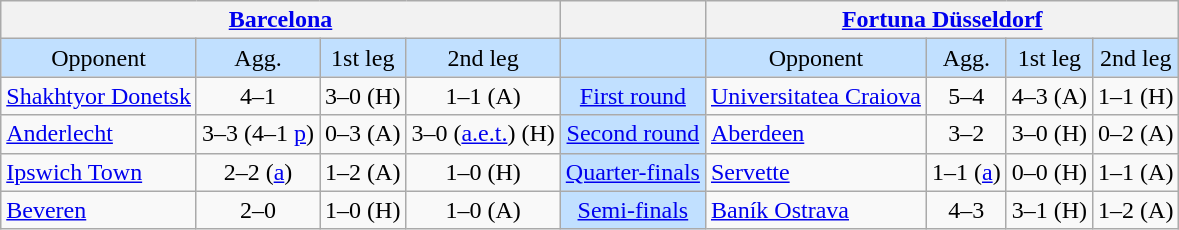<table class="wikitable" style="text-align:center">
<tr>
<th colspan=4> <a href='#'>Barcelona</a></th>
<th></th>
<th colspan=4> <a href='#'>Fortuna Düsseldorf</a></th>
</tr>
<tr style="background:#c1e0ff">
<td>Opponent</td>
<td>Agg.</td>
<td>1st leg</td>
<td>2nd leg</td>
<td></td>
<td>Opponent</td>
<td>Agg.</td>
<td>1st leg</td>
<td>2nd leg</td>
</tr>
<tr>
<td align=left> <a href='#'>Shakhtyor Donetsk</a></td>
<td>4–1</td>
<td>3–0 (H)</td>
<td>1–1 (A)</td>
<td style="background:#c1e0ff;"><a href='#'>First round</a></td>
<td align=left> <a href='#'>Universitatea Craiova</a></td>
<td>5–4</td>
<td>4–3 (A)</td>
<td>1–1 (H)</td>
</tr>
<tr>
<td align=left> <a href='#'>Anderlecht</a></td>
<td>3–3 (4–1 <a href='#'>p</a>)</td>
<td>0–3 (A)</td>
<td>3–0 (<a href='#'>a.e.t.</a>) (H)</td>
<td style="background:#c1e0ff;"><a href='#'>Second round</a></td>
<td align=left> <a href='#'>Aberdeen</a></td>
<td>3–2</td>
<td>3–0 (H)</td>
<td>0–2 (A)</td>
</tr>
<tr>
<td align=left> <a href='#'>Ipswich Town</a></td>
<td>2–2 (<a href='#'>a</a>)</td>
<td>1–2 (A)</td>
<td>1–0 (H)</td>
<td style="background:#c1e0ff;"><a href='#'>Quarter-finals</a></td>
<td align=left> <a href='#'>Servette</a></td>
<td>1–1 (<a href='#'>a</a>)</td>
<td>0–0 (H)</td>
<td>1–1 (A)</td>
</tr>
<tr>
<td align=left> <a href='#'>Beveren</a></td>
<td>2–0</td>
<td>1–0 (H)</td>
<td>1–0 (A)</td>
<td style="background:#c1e0ff;"><a href='#'>Semi-finals</a></td>
<td align=left> <a href='#'>Baník Ostrava</a></td>
<td>4–3</td>
<td>3–1 (H)</td>
<td>1–2 (A)</td>
</tr>
</table>
